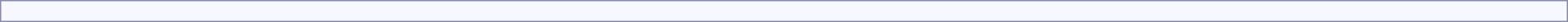<table style="border:1px solid #8888aa; background:#f7f8ff; padding:5px; font-size:95%; margin:0 12px 12px 0; margin:auto; width:100%; text-align:center;">
<tr>
<td></td>
</tr>
</table>
